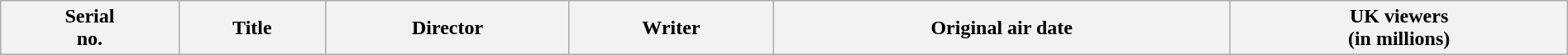<table class="wikitable plainrowheaders" style="width:100%;">
<tr>
<th>Serial<br>no.</th>
<th>Title</th>
<th>Director</th>
<th>Writer</th>
<th>Original air date</th>
<th>UK viewers<br>(in millions)<br>

</th>
</tr>
</table>
